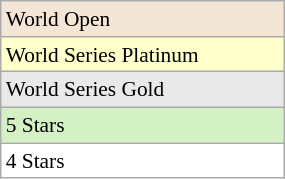<table class=wikitable style=font-size:89%;width:15%>
<tr style="background:#F3E6D7;">
<td>World Open</td>
</tr>
<tr style="background:#ffc;">
<td>World Series Platinum</td>
</tr>
<tr style="background:#E9E9E9;">
<td>World Series Gold</td>
</tr>
<tr style="background:#D4F1C5;">
<td>5 Stars</td>
</tr>
<tr style="background:#fff;">
<td>4 Stars</td>
</tr>
</table>
